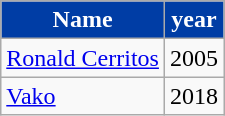<table class="wikitable">
<tr>
<th style="background:#003DA5; color:#fff;" scope="col">Name</th>
<th style="background:#003DA5; color:#fff;" scope="col">year</th>
</tr>
<tr>
<td><a href='#'>Ronald Cerritos</a></td>
<td>2005</td>
</tr>
<tr>
<td><a href='#'>Vako</a></td>
<td>2018</td>
</tr>
</table>
